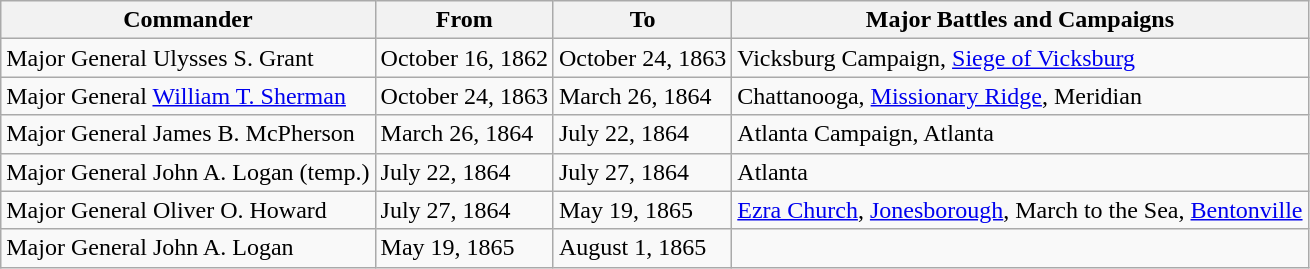<table class="wikitable">
<tr>
<th>Commander</th>
<th>From</th>
<th>To</th>
<th>Major Battles and Campaigns</th>
</tr>
<tr>
<td>Major General Ulysses S. Grant</td>
<td>October 16, 1862</td>
<td>October 24, 1863</td>
<td>Vicksburg Campaign, <a href='#'>Siege of Vicksburg</a></td>
</tr>
<tr>
<td>Major General <a href='#'>William T. Sherman</a></td>
<td>October 24, 1863</td>
<td>March 26, 1864</td>
<td>Chattanooga, <a href='#'>Missionary Ridge</a>, Meridian</td>
</tr>
<tr>
<td>Major General James B. McPherson</td>
<td>March 26, 1864</td>
<td>July 22, 1864</td>
<td>Atlanta Campaign, Atlanta</td>
</tr>
<tr>
<td>Major General John A. Logan (temp.)</td>
<td>July 22, 1864</td>
<td>July 27, 1864</td>
<td>Atlanta</td>
</tr>
<tr>
<td>Major General Oliver O. Howard</td>
<td>July 27, 1864</td>
<td>May 19, 1865</td>
<td><a href='#'>Ezra Church</a>, <a href='#'>Jonesborough</a>, March to the Sea, <a href='#'>Bentonville</a></td>
</tr>
<tr>
<td>Major General John A. Logan</td>
<td>May 19, 1865</td>
<td>August 1, 1865</td>
<td> </td>
</tr>
</table>
